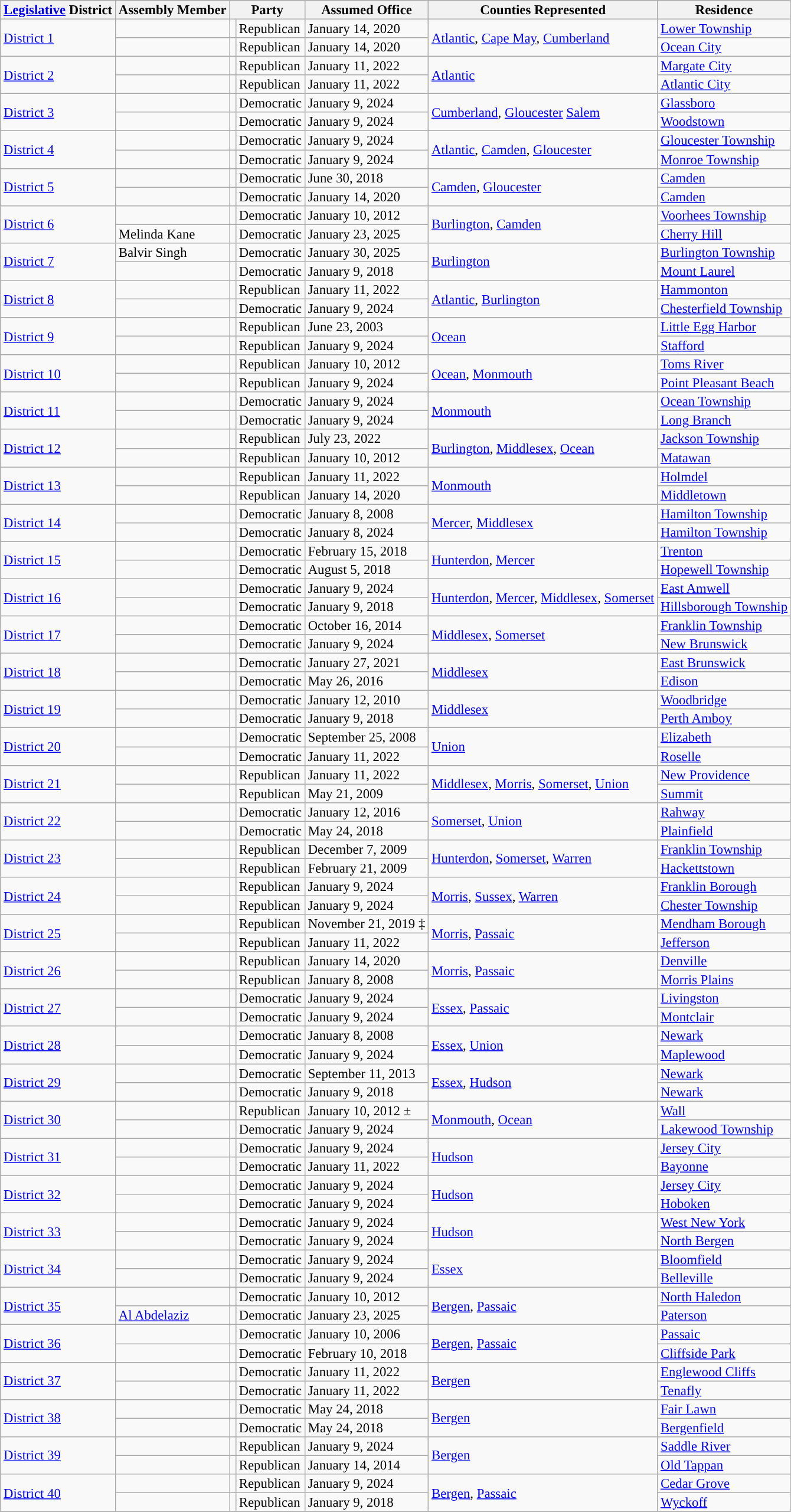<table class="sortable wikitable" style="font-size:95%;line-height:14px;">
<tr>
<th colspan="1" class="sortable"><a href='#'>Legislative</a> District</th>
<th>Assembly Member</th>
<th colspan="2">Party</th>
<th colspan="1">Assumed Office</th>
<th>Counties Represented</th>
<th>Residence</th>
</tr>
<tr>
<td rowspan="2"><a href='#'>District 1</a></td>
<td></td>
<td style="background:"></td>
<td>Republican</td>
<td>January 14, 2020</td>
<td rowspan="2"><a href='#'>Atlantic</a>, <a href='#'>Cape May</a>, <a href='#'>Cumberland</a></td>
<td><a href='#'>Lower Township</a></td>
</tr>
<tr>
<td></td>
<td style="background:"></td>
<td>Republican</td>
<td>January 14, 2020</td>
<td><a href='#'>Ocean City</a></td>
</tr>
<tr>
<td rowspan="2"><a href='#'>District 2</a></td>
<td></td>
<td style="background:"></td>
<td>Republican</td>
<td>January 11, 2022</td>
<td rowspan="2"><a href='#'>Atlantic</a></td>
<td><a href='#'>Margate City</a></td>
</tr>
<tr>
<td></td>
<td style="background:"></td>
<td>Republican</td>
<td>January 11, 2022</td>
<td><a href='#'>Atlantic City</a></td>
</tr>
<tr>
<td rowspan="2"><a href='#'>District 3</a></td>
<td></td>
<td style="background:"></td>
<td>Democratic</td>
<td>January 9, 2024</td>
<td rowspan="2"><a href='#'>Cumberland</a>, <a href='#'>Gloucester</a> <a href='#'>Salem</a></td>
<td><a href='#'>Glassboro</a></td>
</tr>
<tr>
<td></td>
<td style="background:"></td>
<td>Democratic</td>
<td>January 9, 2024</td>
<td><a href='#'>Woodstown</a></td>
</tr>
<tr>
<td rowspan="2"><a href='#'>District 4</a></td>
<td></td>
<td style="background:"></td>
<td>Democratic</td>
<td>January 9, 2024</td>
<td rowspan="2"><a href='#'>Atlantic</a>, <a href='#'>Camden</a>, <a href='#'>Gloucester</a></td>
<td><a href='#'>Gloucester Township</a></td>
</tr>
<tr>
<td></td>
<td style="background:"></td>
<td>Democratic</td>
<td>January 9, 2024</td>
<td><a href='#'>Monroe Township</a></td>
</tr>
<tr>
<td rowspan="2"><a href='#'>District 5</a></td>
<td></td>
<td style="background:"></td>
<td>Democratic</td>
<td>June 30, 2018</td>
<td rowspan="2"><a href='#'>Camden</a>, <a href='#'>Gloucester</a></td>
<td><a href='#'>Camden</a></td>
</tr>
<tr>
<td></td>
<td style="background:"></td>
<td>Democratic</td>
<td>January 14, 2020</td>
<td><a href='#'>Camden</a></td>
</tr>
<tr>
<td rowspan="2"><a href='#'>District 6</a></td>
<td></td>
<td style="background:"></td>
<td>Democratic</td>
<td>January 10, 2012</td>
<td rowspan="2"><a href='#'>Burlington</a>, <a href='#'>Camden</a></td>
<td><a href='#'>Voorhees Township</a></td>
</tr>
<tr>
<td>Melinda Kane</td>
<td style="background:"></td>
<td>Democratic</td>
<td>January 23, 2025</td>
<td><a href='#'>Cherry Hill</a></td>
</tr>
<tr>
<td rowspan="2"><a href='#'>District 7</a></td>
<td>Balvir Singh</td>
<td style="background:"></td>
<td>Democratic</td>
<td>January 30, 2025</td>
<td rowspan="2"><a href='#'>Burlington</a></td>
<td><a href='#'>Burlington Township</a></td>
</tr>
<tr>
<td></td>
<td style="background:"></td>
<td>Democratic</td>
<td>January 9, 2018</td>
<td><a href='#'>Mount Laurel</a></td>
</tr>
<tr>
<td rowspan="2"><a href='#'>District 8</a></td>
<td></td>
<td style="background:"></td>
<td>Republican</td>
<td>January 11, 2022</td>
<td rowspan="2"><a href='#'>Atlantic</a>, <a href='#'>Burlington</a></td>
<td><a href='#'>Hammonton</a></td>
</tr>
<tr>
<td></td>
<td style="background:"></td>
<td>Democratic</td>
<td>January 9, 2024</td>
<td><a href='#'>Chesterfield Township</a></td>
</tr>
<tr>
<td rowspan="2"><a href='#'>District 9</a></td>
<td></td>
<td style="background:"></td>
<td>Republican</td>
<td>June 23, 2003</td>
<td rowspan="2"><a href='#'>Ocean</a></td>
<td><a href='#'>Little Egg Harbor</a></td>
</tr>
<tr>
<td></td>
<td style="background:"></td>
<td>Republican</td>
<td>January 9, 2024</td>
<td><a href='#'>Stafford</a></td>
</tr>
<tr>
<td rowspan="2"><a href='#'>District 10</a></td>
<td></td>
<td style="background:"></td>
<td>Republican</td>
<td>January 10, 2012</td>
<td rowspan="2"><a href='#'>Ocean</a>, <a href='#'>Monmouth</a></td>
<td><a href='#'>Toms River</a></td>
</tr>
<tr>
<td></td>
<td style="background:"></td>
<td>Republican</td>
<td>January 9, 2024</td>
<td><a href='#'>Point Pleasant Beach</a></td>
</tr>
<tr>
<td rowspan="2"><a href='#'>District 11</a></td>
<td></td>
<td style="background:"></td>
<td>Democratic</td>
<td>January 9, 2024</td>
<td rowspan="2"><a href='#'>Monmouth</a></td>
<td><a href='#'>Ocean Township</a></td>
</tr>
<tr>
<td></td>
<td style="background:"></td>
<td>Democratic</td>
<td>January 9, 2024</td>
<td><a href='#'>Long Branch</a></td>
</tr>
<tr>
<td rowspan="2"><a href='#'>District 12</a></td>
<td></td>
<td style="background:"></td>
<td>Republican</td>
<td>July 23, 2022</td>
<td rowspan="2"><a href='#'>Burlington</a>, <a href='#'>Middlesex</a>, <a href='#'>Ocean</a></td>
<td><a href='#'>Jackson Township</a></td>
</tr>
<tr>
<td></td>
<td style="background:"></td>
<td>Republican</td>
<td>January 10, 2012</td>
<td><a href='#'>Matawan</a></td>
</tr>
<tr>
<td rowspan="2"><a href='#'>District 13</a></td>
<td></td>
<td style="background:"></td>
<td>Republican</td>
<td>January 11, 2022</td>
<td rowspan="2"><a href='#'>Monmouth</a></td>
<td><a href='#'>Holmdel</a></td>
</tr>
<tr>
<td></td>
<td style="background:"></td>
<td>Republican</td>
<td>January 14, 2020</td>
<td><a href='#'>Middletown</a></td>
</tr>
<tr>
<td rowspan="2"><a href='#'>District 14</a></td>
<td></td>
<td style="background:"></td>
<td>Democratic</td>
<td>January 8, 2008</td>
<td rowspan="2"><a href='#'>Mercer</a>, <a href='#'>Middlesex</a></td>
<td><a href='#'>Hamilton Township</a></td>
</tr>
<tr>
<td></td>
<td style="background:"></td>
<td>Democratic</td>
<td>January 8, 2024</td>
<td><a href='#'>Hamilton Township</a></td>
</tr>
<tr>
<td rowspan="2"><a href='#'>District 15</a></td>
<td></td>
<td style="background:"></td>
<td>Democratic</td>
<td>February 15, 2018</td>
<td rowspan="2"><a href='#'>Hunterdon</a>, <a href='#'>Mercer</a></td>
<td><a href='#'>Trenton</a></td>
</tr>
<tr>
<td></td>
<td style="background:"></td>
<td>Democratic</td>
<td>August 5, 2018</td>
<td><a href='#'>Hopewell Township</a></td>
</tr>
<tr>
<td rowspan="2"><a href='#'>District 16</a></td>
<td></td>
<td style="background:"></td>
<td>Democratic</td>
<td>January 9, 2024</td>
<td rowspan="2"><a href='#'>Hunterdon</a>, <a href='#'>Mercer</a>, <a href='#'>Middlesex</a>, <a href='#'>Somerset</a></td>
<td><a href='#'>East Amwell</a></td>
</tr>
<tr>
<td></td>
<td style="background:"></td>
<td>Democratic</td>
<td>January 9, 2018</td>
<td><a href='#'>Hillsborough Township</a></td>
</tr>
<tr>
<td rowspan="2"><a href='#'>District 17</a></td>
<td></td>
<td style="background:"></td>
<td>Democratic</td>
<td>October 16, 2014</td>
<td rowspan="2"><a href='#'>Middlesex</a>, <a href='#'>Somerset</a></td>
<td><a href='#'>Franklin Township</a></td>
</tr>
<tr>
<td></td>
<td style="background:"></td>
<td>Democratic</td>
<td>January 9, 2024</td>
<td><a href='#'>New Brunswick</a></td>
</tr>
<tr>
<td rowspan="2"><a href='#'>District 18</a></td>
<td></td>
<td style="background:"></td>
<td>Democratic</td>
<td>January 27, 2021</td>
<td rowspan="2"><a href='#'>Middlesex</a></td>
<td><a href='#'>East Brunswick</a></td>
</tr>
<tr>
<td></td>
<td style="background:"></td>
<td>Democratic</td>
<td>May 26, 2016</td>
<td><a href='#'>Edison</a></td>
</tr>
<tr>
<td rowspan="2"><a href='#'>District 19</a></td>
<td></td>
<td style="background:"></td>
<td>Democratic</td>
<td>January 12, 2010</td>
<td rowspan="2"><a href='#'>Middlesex</a></td>
<td><a href='#'>Woodbridge</a></td>
</tr>
<tr>
<td></td>
<td style="background:"></td>
<td>Democratic</td>
<td>January 9, 2018</td>
<td><a href='#'>Perth Amboy</a></td>
</tr>
<tr>
<td rowspan="2"><a href='#'>District 20</a></td>
<td></td>
<td style="background:"></td>
<td>Democratic</td>
<td>September 25, 2008</td>
<td rowspan="2"><a href='#'>Union</a></td>
<td><a href='#'>Elizabeth</a></td>
</tr>
<tr>
<td></td>
<td style="background:"></td>
<td>Democratic</td>
<td>January 11, 2022</td>
<td><a href='#'>Roselle</a></td>
</tr>
<tr>
<td rowspan="2"><a href='#'>District 21</a></td>
<td></td>
<td style="background:"></td>
<td>Republican</td>
<td>January 11, 2022</td>
<td rowspan="2"><a href='#'>Middlesex</a>, <a href='#'>Morris</a>, <a href='#'>Somerset</a>, <a href='#'>Union</a></td>
<td><a href='#'>New Providence</a></td>
</tr>
<tr>
<td></td>
<td style="background:"></td>
<td>Republican</td>
<td>May 21, 2009</td>
<td><a href='#'>Summit</a></td>
</tr>
<tr>
<td rowspan="2"><a href='#'>District 22</a></td>
<td></td>
<td style="background:"></td>
<td>Democratic</td>
<td>January 12, 2016</td>
<td rowspan="2"><a href='#'>Somerset</a>, <a href='#'>Union</a></td>
<td><a href='#'>Rahway</a></td>
</tr>
<tr>
<td></td>
<td style="background:"></td>
<td>Democratic</td>
<td>May 24, 2018</td>
<td><a href='#'>Plainfield</a></td>
</tr>
<tr>
<td rowspan="2"><a href='#'>District 23</a></td>
<td></td>
<td style="background:"></td>
<td>Republican</td>
<td>December 7, 2009</td>
<td rowspan="2"><a href='#'>Hunterdon</a>, <a href='#'>Somerset</a>, <a href='#'>Warren</a></td>
<td><a href='#'>Franklin Township</a></td>
</tr>
<tr>
<td></td>
<td style="background:"></td>
<td>Republican</td>
<td>February 21, 2009</td>
<td><a href='#'>Hackettstown</a></td>
</tr>
<tr>
<td rowspan="2"><a href='#'>District 24</a></td>
<td></td>
<td style="background:"></td>
<td>Republican</td>
<td>January 9, 2024</td>
<td rowspan="2"><a href='#'>Morris</a>, <a href='#'>Sussex</a>, <a href='#'>Warren</a></td>
<td><a href='#'>Franklin Borough</a></td>
</tr>
<tr>
<td></td>
<td style="background:"></td>
<td>Republican</td>
<td>January 9, 2024</td>
<td><a href='#'>Chester Township</a></td>
</tr>
<tr>
<td rowspan="2"><a href='#'>District 25</a></td>
<td></td>
<td style="background:"></td>
<td>Republican</td>
<td>November 21, 2019 ‡</td>
<td rowspan="2"><a href='#'>Morris</a>, <a href='#'>Passaic</a></td>
<td><a href='#'>Mendham Borough</a></td>
</tr>
<tr>
<td></td>
<td style="background:"></td>
<td>Republican</td>
<td>January 11, 2022</td>
<td><a href='#'>Jefferson</a></td>
</tr>
<tr>
<td rowspan="2"><a href='#'>District 26</a></td>
<td></td>
<td style="background:"></td>
<td>Republican</td>
<td>January 14, 2020</td>
<td rowspan="2"><a href='#'>Morris</a>, <a href='#'>Passaic</a></td>
<td><a href='#'>Denville</a></td>
</tr>
<tr>
<td></td>
<td style="background:"></td>
<td>Republican</td>
<td>January 8, 2008</td>
<td><a href='#'>Morris Plains</a></td>
</tr>
<tr>
<td rowspan="2"><a href='#'>District 27</a></td>
<td></td>
<td style="background:"></td>
<td>Democratic</td>
<td>January 9, 2024</td>
<td rowspan="2"><a href='#'>Essex</a>, <a href='#'>Passaic</a></td>
<td><a href='#'>Livingston</a></td>
</tr>
<tr>
<td></td>
<td style="background:"></td>
<td>Democratic</td>
<td>January 9, 2024</td>
<td><a href='#'>Montclair</a></td>
</tr>
<tr>
<td rowspan="2"><a href='#'>District 28</a></td>
<td></td>
<td style="background:"></td>
<td>Democratic</td>
<td>January 8, 2008</td>
<td rowspan="2"><a href='#'>Essex</a>, <a href='#'>Union</a></td>
<td><a href='#'>Newark</a></td>
</tr>
<tr>
<td></td>
<td style="background:"></td>
<td>Democratic</td>
<td>January 9, 2024</td>
<td><a href='#'>Maplewood</a></td>
</tr>
<tr>
<td rowspan="2"><a href='#'>District 29</a></td>
<td></td>
<td style="background:"></td>
<td>Democratic</td>
<td>September 11, 2013</td>
<td rowspan="2"><a href='#'>Essex</a>, <a href='#'>Hudson</a></td>
<td><a href='#'>Newark</a></td>
</tr>
<tr>
<td></td>
<td style="background:"></td>
<td>Democratic</td>
<td>January 9, 2018</td>
<td><a href='#'>Newark</a></td>
</tr>
<tr>
<td rowspan="2"><a href='#'>District 30</a></td>
<td></td>
<td style="background:"></td>
<td>Republican</td>
<td>January 10, 2012 ±</td>
<td rowspan="2"><a href='#'>Monmouth</a>, <a href='#'>Ocean</a></td>
<td><a href='#'>Wall</a></td>
</tr>
<tr>
<td></td>
<td style="background:"></td>
<td>Democratic</td>
<td>January 9, 2024</td>
<td><a href='#'>Lakewood Township</a></td>
</tr>
<tr>
<td rowspan="2"><a href='#'>District 31</a></td>
<td></td>
<td style="background:"></td>
<td>Democratic</td>
<td>January 9, 2024</td>
<td rowspan="2"><a href='#'>Hudson</a></td>
<td><a href='#'>Jersey City</a></td>
</tr>
<tr>
<td></td>
<td style="background:"></td>
<td>Democratic</td>
<td>January 11, 2022</td>
<td><a href='#'>Bayonne</a></td>
</tr>
<tr>
<td rowspan="2"><a href='#'>District 32</a></td>
<td></td>
<td style="background:"></td>
<td>Democratic</td>
<td>January 9, 2024</td>
<td rowspan="2"><a href='#'>Hudson</a></td>
<td><a href='#'>Jersey City</a></td>
</tr>
<tr>
<td></td>
<td style="background:"></td>
<td>Democratic</td>
<td>January 9, 2024</td>
<td><a href='#'>Hoboken</a></td>
</tr>
<tr>
<td rowspan="2"><a href='#'>District 33</a></td>
<td></td>
<td style="background:"></td>
<td>Democratic</td>
<td>January 9, 2024</td>
<td rowspan="2"><a href='#'>Hudson</a></td>
<td><a href='#'>West New York</a></td>
</tr>
<tr>
<td></td>
<td style="background:"></td>
<td>Democratic</td>
<td>January 9, 2024</td>
<td><a href='#'>North Bergen</a></td>
</tr>
<tr>
<td rowspan="2"><a href='#'>District 34</a></td>
<td></td>
<td style="background:"></td>
<td>Democratic</td>
<td>January 9, 2024</td>
<td rowspan="2"><a href='#'>Essex</a></td>
<td><a href='#'>Bloomfield</a></td>
</tr>
<tr>
<td></td>
<td style="background:"></td>
<td>Democratic</td>
<td>January 9, 2024</td>
<td><a href='#'>Belleville</a></td>
</tr>
<tr>
<td rowspan="2"><a href='#'>District 35</a></td>
<td></td>
<td style="background:"></td>
<td>Democratic</td>
<td>January 10, 2012</td>
<td rowspan="2"><a href='#'>Bergen</a>, <a href='#'>Passaic</a></td>
<td><a href='#'>North Haledon</a></td>
</tr>
<tr>
<td><a href='#'>Al Abdelaziz</a></td>
<td style="background:"></td>
<td>Democratic</td>
<td>January 23, 2025</td>
<td><a href='#'>Paterson</a></td>
</tr>
<tr>
<td rowspan="2"><a href='#'>District 36</a></td>
<td></td>
<td style="background:"></td>
<td>Democratic</td>
<td>January 10, 2006</td>
<td rowspan="2"><a href='#'>Bergen</a>, <a href='#'>Passaic</a></td>
<td><a href='#'>Passaic</a></td>
</tr>
<tr>
<td></td>
<td style="background:"></td>
<td>Democratic</td>
<td>February 10, 2018</td>
<td><a href='#'>Cliffside Park</a></td>
</tr>
<tr>
<td rowspan="2"><a href='#'>District 37</a></td>
<td></td>
<td style="background:"></td>
<td>Democratic</td>
<td>January 11, 2022</td>
<td rowspan="2"><a href='#'>Bergen</a></td>
<td><a href='#'>Englewood Cliffs</a></td>
</tr>
<tr>
<td></td>
<td style="background:"></td>
<td>Democratic</td>
<td>January 11, 2022</td>
<td><a href='#'>Tenafly</a></td>
</tr>
<tr>
<td rowspan="2"><a href='#'>District 38</a></td>
<td></td>
<td style="background:"></td>
<td>Democratic</td>
<td>May 24, 2018</td>
<td rowspan="2"><a href='#'>Bergen</a></td>
<td><a href='#'>Fair Lawn</a></td>
</tr>
<tr>
<td></td>
<td style="background:"></td>
<td>Democratic</td>
<td>May 24, 2018</td>
<td><a href='#'>Bergenfield</a></td>
</tr>
<tr>
<td rowspan="2"><a href='#'>District 39</a></td>
<td></td>
<td style="background:"></td>
<td>Republican</td>
<td>January 9, 2024</td>
<td rowspan="2"><a href='#'>Bergen</a></td>
<td><a href='#'>Saddle River</a></td>
</tr>
<tr>
<td></td>
<td style="background:"></td>
<td>Republican</td>
<td>January 14, 2014</td>
<td><a href='#'>Old Tappan</a></td>
</tr>
<tr>
<td rowspan="2"><a href='#'>District 40</a></td>
<td></td>
<td style="background:"></td>
<td>Republican</td>
<td>January 9, 2024</td>
<td rowspan="2"><a href='#'>Bergen</a>, <a href='#'>Passaic</a></td>
<td><a href='#'>Cedar Grove</a></td>
</tr>
<tr>
<td></td>
<td style="background:"></td>
<td>Republican</td>
<td>January 9, 2018</td>
<td><a href='#'>Wyckoff</a></td>
</tr>
<tr>
</tr>
</table>
